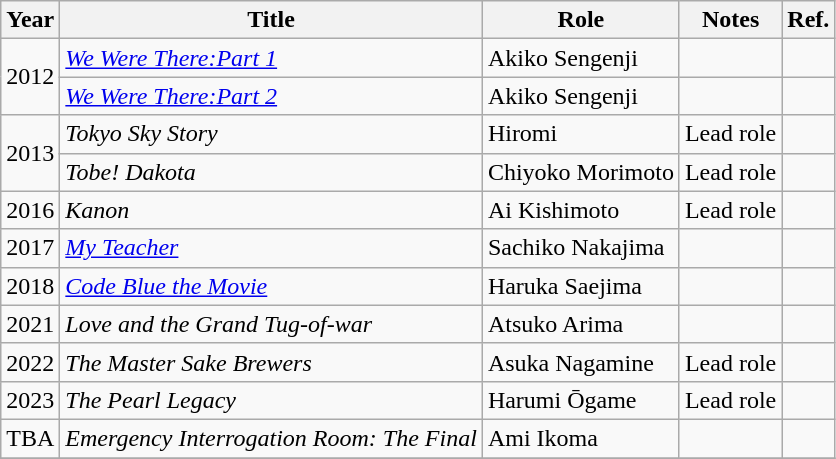<table class="wikitable" style="font-size:100%">
<tr style="text-align:center;">
<th>Year</th>
<th>Title</th>
<th>Role</th>
<th>Notes</th>
<th>Ref.</th>
</tr>
<tr>
<td rowspan=2>2012</td>
<td><em><a href='#'>We Were There:Part 1</a></em></td>
<td>Akiko Sengenji</td>
<td></td>
<td></td>
</tr>
<tr>
<td><em><a href='#'>We Were There:Part 2</a></em></td>
<td>Akiko Sengenji</td>
<td></td>
<td></td>
</tr>
<tr>
<td rowspan=2>2013</td>
<td><em>Tokyo Sky Story</em></td>
<td>Hiromi</td>
<td>Lead role</td>
<td></td>
</tr>
<tr>
<td><em>Tobe! Dakota</em></td>
<td>Chiyoko Morimoto</td>
<td>Lead role</td>
<td></td>
</tr>
<tr>
<td>2016</td>
<td><em>Kanon</em></td>
<td>Ai Kishimoto</td>
<td>Lead role</td>
<td></td>
</tr>
<tr>
<td>2017</td>
<td><em><a href='#'>My Teacher</a></em></td>
<td>Sachiko Nakajima</td>
<td></td>
<td></td>
</tr>
<tr>
<td>2018</td>
<td><em><a href='#'>Code Blue the Movie</a></em></td>
<td>Haruka Saejima</td>
<td></td>
<td></td>
</tr>
<tr>
<td>2021</td>
<td><em>Love and the Grand Tug-of-war</em></td>
<td>Atsuko Arima</td>
<td></td>
<td></td>
</tr>
<tr>
<td>2022</td>
<td><em>The Master Sake Brewers</em></td>
<td>Asuka Nagamine</td>
<td>Lead role</td>
<td></td>
</tr>
<tr>
<td>2023</td>
<td><em>The Pearl Legacy</em></td>
<td>Harumi Ōgame</td>
<td>Lead role</td>
<td></td>
</tr>
<tr>
<td>TBA</td>
<td><em>Emergency Interrogation Room: The Final</em></td>
<td>Ami Ikoma</td>
<td></td>
<td></td>
</tr>
<tr>
</tr>
</table>
